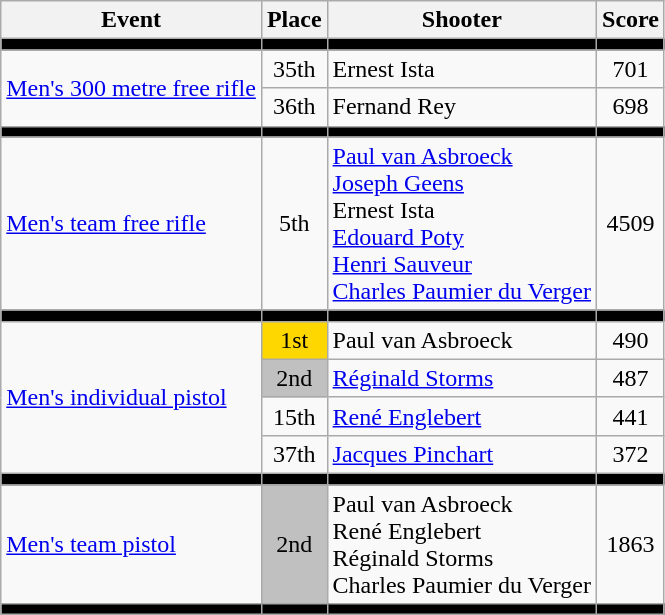<table class=wikitable>
<tr>
<th>Event</th>
<th>Place</th>
<th>Shooter</th>
<th>Score</th>
</tr>
<tr bgcolor=black>
<td></td>
<td></td>
<td></td>
<td></td>
</tr>
<tr>
<td rowspan=2><a href='#'>Men's 300 metre free rifle</a></td>
<td align=center>35th</td>
<td>Ernest Ista</td>
<td align=center>701</td>
</tr>
<tr>
<td align=center>36th</td>
<td>Fernand Rey</td>
<td align=center>698</td>
</tr>
<tr bgcolor=black>
<td></td>
<td></td>
<td></td>
<td></td>
</tr>
<tr>
<td><a href='#'>Men's team free rifle</a></td>
<td align=center>5th</td>
<td><a href='#'>Paul van Asbroeck</a> <br> <a href='#'>Joseph Geens</a> <br> Ernest Ista <br> <a href='#'>Edouard Poty</a> <br> <a href='#'>Henri Sauveur</a> <br> <a href='#'>Charles Paumier du Verger</a></td>
<td align=center>4509</td>
</tr>
<tr bgcolor=black>
<td></td>
<td></td>
<td></td>
<td></td>
</tr>
<tr>
<td rowspan=4><a href='#'>Men's individual pistol</a></td>
<td bgcolor=gold align=center>1st</td>
<td>Paul van Asbroeck</td>
<td align=center>490</td>
</tr>
<tr>
<td bgcolor=silver align=center>2nd</td>
<td><a href='#'>Réginald Storms</a></td>
<td align=center>487</td>
</tr>
<tr>
<td align=center>15th</td>
<td><a href='#'>René Englebert</a></td>
<td align=center>441</td>
</tr>
<tr>
<td align=center>37th</td>
<td><a href='#'>Jacques Pinchart</a></td>
<td align=center>372</td>
</tr>
<tr bgcolor=black>
<td></td>
<td></td>
<td></td>
<td></td>
</tr>
<tr>
<td><a href='#'>Men's team pistol</a></td>
<td bgcolor=silver align=center>2nd</td>
<td>Paul van Asbroeck <br> René Englebert <br> Réginald Storms <br> Charles Paumier du Verger</td>
<td align=center>1863</td>
</tr>
<tr bgcolor=black>
<td></td>
<td></td>
<td></td>
<td></td>
</tr>
</table>
